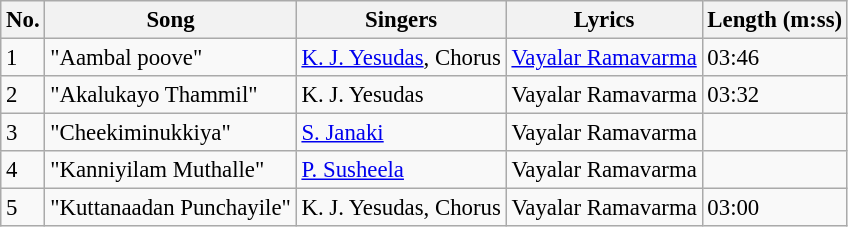<table class="wikitable" style="font-size:95%;">
<tr>
<th>No.</th>
<th>Song</th>
<th>Singers</th>
<th>Lyrics</th>
<th>Length (m:ss)</th>
</tr>
<tr>
<td>1</td>
<td>"Aambal poove"</td>
<td><a href='#'>K. J. Yesudas</a>, Chorus</td>
<td><a href='#'>Vayalar Ramavarma</a></td>
<td>03:46</td>
</tr>
<tr>
<td>2</td>
<td>"Akalukayo Thammil"</td>
<td>K. J. Yesudas</td>
<td>Vayalar Ramavarma</td>
<td>03:32</td>
</tr>
<tr>
<td>3</td>
<td>"Cheekiminukkiya"</td>
<td><a href='#'>S. Janaki</a></td>
<td>Vayalar Ramavarma</td>
<td></td>
</tr>
<tr>
<td>4</td>
<td>"Kanniyilam Muthalle"</td>
<td><a href='#'>P. Susheela</a></td>
<td>Vayalar Ramavarma</td>
<td></td>
</tr>
<tr>
<td>5</td>
<td>"Kuttanaadan Punchayile"</td>
<td>K. J. Yesudas, Chorus</td>
<td>Vayalar Ramavarma</td>
<td>03:00</td>
</tr>
</table>
